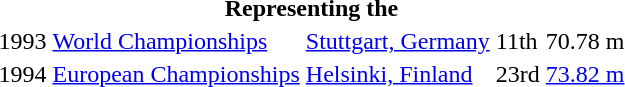<table>
<tr>
<th colspan="5">Representing the </th>
</tr>
<tr>
<td>1993</td>
<td><a href='#'>World Championships</a></td>
<td><a href='#'>Stuttgart, Germany</a></td>
<td>11th</td>
<td>70.78 m</td>
</tr>
<tr>
<td>1994</td>
<td><a href='#'>European Championships</a></td>
<td><a href='#'>Helsinki, Finland</a></td>
<td>23rd</td>
<td><a href='#'>73.82 m</a></td>
</tr>
</table>
